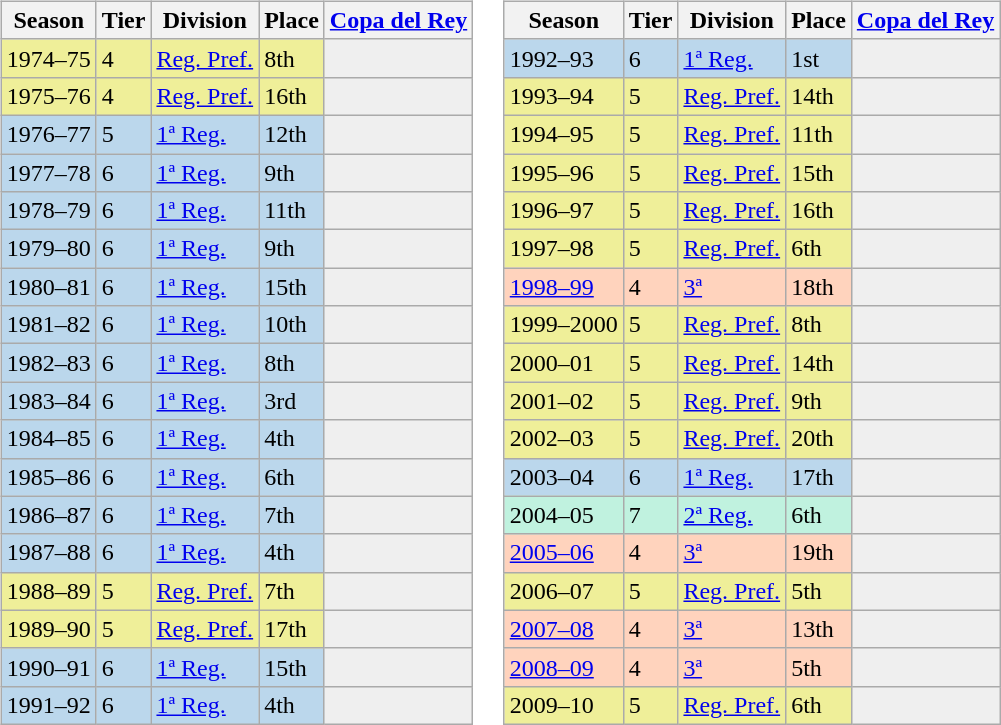<table>
<tr>
<td valign="top" width=0%><br><table class="wikitable">
<tr style="background:#f0f6fa;">
<th>Season</th>
<th>Tier</th>
<th>Division</th>
<th>Place</th>
<th><a href='#'>Copa del Rey</a></th>
</tr>
<tr>
<td style="background:#EFEF99;">1974–75</td>
<td style="background:#EFEF99;">4</td>
<td style="background:#EFEF99;"><a href='#'>Reg. Pref.</a></td>
<td style="background:#EFEF99;">8th</td>
<th style="background:#efefef;"></th>
</tr>
<tr>
<td style="background:#EFEF99;">1975–76</td>
<td style="background:#EFEF99;">4</td>
<td style="background:#EFEF99;"><a href='#'>Reg. Pref.</a></td>
<td style="background:#EFEF99;">16th</td>
<th style="background:#efefef;"></th>
</tr>
<tr>
<td style="background:#BBD7EC;">1976–77</td>
<td style="background:#BBD7EC;">5</td>
<td style="background:#BBD7EC;"><a href='#'>1ª Reg.</a></td>
<td style="background:#BBD7EC;">12th</td>
<th style="background:#efefef;"></th>
</tr>
<tr>
<td style="background:#BBD7EC;">1977–78</td>
<td style="background:#BBD7EC;">6</td>
<td style="background:#BBD7EC;"><a href='#'>1ª Reg.</a></td>
<td style="background:#BBD7EC;">9th</td>
<th style="background:#efefef;"></th>
</tr>
<tr>
<td style="background:#BBD7EC;">1978–79</td>
<td style="background:#BBD7EC;">6</td>
<td style="background:#BBD7EC;"><a href='#'>1ª Reg.</a></td>
<td style="background:#BBD7EC;">11th</td>
<th style="background:#efefef;"></th>
</tr>
<tr>
<td style="background:#BBD7EC;">1979–80</td>
<td style="background:#BBD7EC;">6</td>
<td style="background:#BBD7EC;"><a href='#'>1ª Reg.</a></td>
<td style="background:#BBD7EC;">9th</td>
<th style="background:#efefef;"></th>
</tr>
<tr>
<td style="background:#BBD7EC;">1980–81</td>
<td style="background:#BBD7EC;">6</td>
<td style="background:#BBD7EC;"><a href='#'>1ª Reg.</a></td>
<td style="background:#BBD7EC;">15th</td>
<th style="background:#efefef;"></th>
</tr>
<tr>
<td style="background:#BBD7EC;">1981–82</td>
<td style="background:#BBD7EC;">6</td>
<td style="background:#BBD7EC;"><a href='#'>1ª Reg.</a></td>
<td style="background:#BBD7EC;">10th</td>
<th style="background:#efefef;"></th>
</tr>
<tr>
<td style="background:#BBD7EC;">1982–83</td>
<td style="background:#BBD7EC;">6</td>
<td style="background:#BBD7EC;"><a href='#'>1ª Reg.</a></td>
<td style="background:#BBD7EC;">8th</td>
<th style="background:#efefef;"></th>
</tr>
<tr>
<td style="background:#BBD7EC;">1983–84</td>
<td style="background:#BBD7EC;">6</td>
<td style="background:#BBD7EC;"><a href='#'>1ª Reg.</a></td>
<td style="background:#BBD7EC;">3rd</td>
<th style="background:#efefef;"></th>
</tr>
<tr>
<td style="background:#BBD7EC;">1984–85</td>
<td style="background:#BBD7EC;">6</td>
<td style="background:#BBD7EC;"><a href='#'>1ª Reg.</a></td>
<td style="background:#BBD7EC;">4th</td>
<th style="background:#efefef;"></th>
</tr>
<tr>
<td style="background:#BBD7EC;">1985–86</td>
<td style="background:#BBD7EC;">6</td>
<td style="background:#BBD7EC;"><a href='#'>1ª Reg.</a></td>
<td style="background:#BBD7EC;">6th</td>
<th style="background:#efefef;"></th>
</tr>
<tr>
<td style="background:#BBD7EC;">1986–87</td>
<td style="background:#BBD7EC;">6</td>
<td style="background:#BBD7EC;"><a href='#'>1ª Reg.</a></td>
<td style="background:#BBD7EC;">7th</td>
<th style="background:#efefef;"></th>
</tr>
<tr>
<td style="background:#BBD7EC;">1987–88</td>
<td style="background:#BBD7EC;">6</td>
<td style="background:#BBD7EC;"><a href='#'>1ª Reg.</a></td>
<td style="background:#BBD7EC;">4th</td>
<th style="background:#efefef;"></th>
</tr>
<tr>
<td style="background:#EFEF99;">1988–89</td>
<td style="background:#EFEF99;">5</td>
<td style="background:#EFEF99;"><a href='#'>Reg. Pref.</a></td>
<td style="background:#EFEF99;">7th</td>
<th style="background:#efefef;"></th>
</tr>
<tr>
<td style="background:#EFEF99;">1989–90</td>
<td style="background:#EFEF99;">5</td>
<td style="background:#EFEF99;"><a href='#'>Reg. Pref.</a></td>
<td style="background:#EFEF99;">17th</td>
<th style="background:#efefef;"></th>
</tr>
<tr>
<td style="background:#BBD7EC;">1990–91</td>
<td style="background:#BBD7EC;">6</td>
<td style="background:#BBD7EC;"><a href='#'>1ª Reg.</a></td>
<td style="background:#BBD7EC;">15th</td>
<th style="background:#efefef;"></th>
</tr>
<tr>
<td style="background:#BBD7EC;">1991–92</td>
<td style="background:#BBD7EC;">6</td>
<td style="background:#BBD7EC;"><a href='#'>1ª Reg.</a></td>
<td style="background:#BBD7EC;">4th</td>
<th style="background:#efefef;"></th>
</tr>
</table>
</td>
<td valign="top" width=0%><br><table class="wikitable">
<tr style="background:#f0f6fa;">
<th>Season</th>
<th>Tier</th>
<th>Division</th>
<th>Place</th>
<th><a href='#'>Copa del Rey</a></th>
</tr>
<tr>
<td style="background:#BBD7EC;">1992–93</td>
<td style="background:#BBD7EC;">6</td>
<td style="background:#BBD7EC;"><a href='#'>1ª Reg.</a></td>
<td style="background:#BBD7EC;">1st</td>
<th style="background:#efefef;"></th>
</tr>
<tr>
<td style="background:#EFEF99;">1993–94</td>
<td style="background:#EFEF99;">5</td>
<td style="background:#EFEF99;"><a href='#'>Reg. Pref.</a></td>
<td style="background:#EFEF99;">14th</td>
<th style="background:#efefef;"></th>
</tr>
<tr>
<td style="background:#EFEF99;">1994–95</td>
<td style="background:#EFEF99;">5</td>
<td style="background:#EFEF99;"><a href='#'>Reg. Pref.</a></td>
<td style="background:#EFEF99;">11th</td>
<th style="background:#efefef;"></th>
</tr>
<tr>
<td style="background:#EFEF99;">1995–96</td>
<td style="background:#EFEF99;">5</td>
<td style="background:#EFEF99;"><a href='#'>Reg. Pref.</a></td>
<td style="background:#EFEF99;">15th</td>
<th style="background:#efefef;"></th>
</tr>
<tr>
<td style="background:#EFEF99;">1996–97</td>
<td style="background:#EFEF99;">5</td>
<td style="background:#EFEF99;"><a href='#'>Reg. Pref.</a></td>
<td style="background:#EFEF99;">16th</td>
<th style="background:#efefef;"></th>
</tr>
<tr>
<td style="background:#EFEF99;">1997–98</td>
<td style="background:#EFEF99;">5</td>
<td style="background:#EFEF99;"><a href='#'>Reg. Pref.</a></td>
<td style="background:#EFEF99;">6th</td>
<th style="background:#efefef;"></th>
</tr>
<tr>
<td style="background:#FFD3BD;"><a href='#'>1998–99</a></td>
<td style="background:#FFD3BD;">4</td>
<td style="background:#FFD3BD;"><a href='#'>3ª</a></td>
<td style="background:#FFD3BD;">18th</td>
<th style="background:#efefef;"></th>
</tr>
<tr>
<td style="background:#EFEF99;">1999–2000</td>
<td style="background:#EFEF99;">5</td>
<td style="background:#EFEF99;"><a href='#'>Reg. Pref.</a></td>
<td style="background:#EFEF99;">8th</td>
<th style="background:#efefef;"></th>
</tr>
<tr>
<td style="background:#EFEF99;">2000–01</td>
<td style="background:#EFEF99;">5</td>
<td style="background:#EFEF99;"><a href='#'>Reg. Pref.</a></td>
<td style="background:#EFEF99;">14th</td>
<th style="background:#efefef;"></th>
</tr>
<tr>
<td style="background:#EFEF99;">2001–02</td>
<td style="background:#EFEF99;">5</td>
<td style="background:#EFEF99;"><a href='#'>Reg. Pref.</a></td>
<td style="background:#EFEF99;">9th</td>
<th style="background:#efefef;"></th>
</tr>
<tr>
<td style="background:#EFEF99;">2002–03</td>
<td style="background:#EFEF99;">5</td>
<td style="background:#EFEF99;"><a href='#'>Reg. Pref.</a></td>
<td style="background:#EFEF99;">20th</td>
<th style="background:#efefef;"></th>
</tr>
<tr>
<td style="background:#BBD7EC;">2003–04</td>
<td style="background:#BBD7EC;">6</td>
<td style="background:#BBD7EC;"><a href='#'>1ª Reg.</a></td>
<td style="background:#BBD7EC;">17th</td>
<th style="background:#efefef;"></th>
</tr>
<tr>
<td style="background:#C0F2DF;">2004–05</td>
<td style="background:#C0F2DF;">7</td>
<td style="background:#C0F2DF;"><a href='#'>2ª Reg.</a></td>
<td style="background:#C0F2DF;">6th</td>
<th style="background:#efefef;"></th>
</tr>
<tr>
<td style="background:#FFD3BD;"><a href='#'>2005–06</a></td>
<td style="background:#FFD3BD;">4</td>
<td style="background:#FFD3BD;"><a href='#'>3ª</a></td>
<td style="background:#FFD3BD;">19th</td>
<th style="background:#efefef;"></th>
</tr>
<tr>
<td style="background:#EFEF99;">2006–07</td>
<td style="background:#EFEF99;">5</td>
<td style="background:#EFEF99;"><a href='#'>Reg. Pref.</a></td>
<td style="background:#EFEF99;">5th</td>
<th style="background:#efefef;"></th>
</tr>
<tr>
<td style="background:#FFD3BD;"><a href='#'>2007–08</a></td>
<td style="background:#FFD3BD;">4</td>
<td style="background:#FFD3BD;"><a href='#'>3ª</a></td>
<td style="background:#FFD3BD;">13th</td>
<th style="background:#efefef;"></th>
</tr>
<tr>
<td style="background:#FFD3BD;"><a href='#'>2008–09</a></td>
<td style="background:#FFD3BD;">4</td>
<td style="background:#FFD3BD;"><a href='#'>3ª</a></td>
<td style="background:#FFD3BD;">5th</td>
<td style="background:#efefef;"></td>
</tr>
<tr>
<td style="background:#EFEF99;">2009–10</td>
<td style="background:#EFEF99;">5</td>
<td style="background:#EFEF99;"><a href='#'>Reg. Pref.</a></td>
<td style="background:#EFEF99;">6th</td>
<th style="background:#efefef;"></th>
</tr>
</table>
</td>
</tr>
</table>
